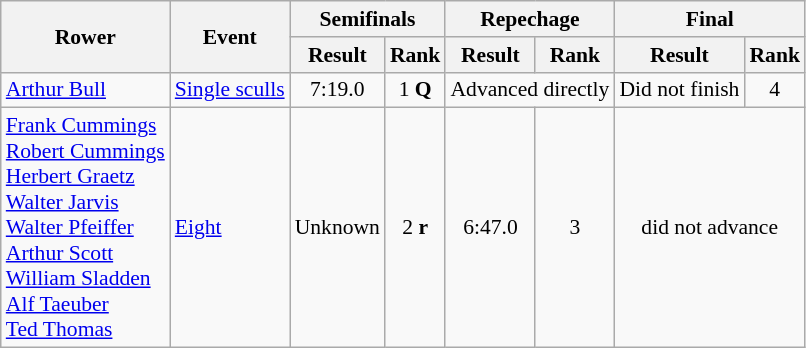<table class=wikitable style="font-size:90%">
<tr>
<th rowspan=2>Rower</th>
<th rowspan=2>Event</th>
<th colspan=2>Semifinals</th>
<th colspan=2>Repechage</th>
<th colspan=2>Final</th>
</tr>
<tr>
<th>Result</th>
<th>Rank</th>
<th>Result</th>
<th>Rank</th>
<th>Result</th>
<th>Rank</th>
</tr>
<tr>
<td><a href='#'>Arthur Bull</a></td>
<td><a href='#'>Single sculls</a></td>
<td align=center>7:19.0</td>
<td align=center>1 <strong>Q</strong></td>
<td align=center colspan=2>Advanced directly</td>
<td align=center>Did not finish</td>
<td align=center>4</td>
</tr>
<tr>
<td><a href='#'>Frank Cummings</a> <br> <a href='#'>Robert Cummings</a> <br> <a href='#'>Herbert Graetz</a> <br> <a href='#'>Walter Jarvis</a> <br> <a href='#'>Walter Pfeiffer</a> <br> <a href='#'>Arthur Scott</a> <br> <a href='#'>William Sladden</a> <br> <a href='#'>Alf Taeuber</a> <br> <a href='#'>Ted Thomas</a></td>
<td><a href='#'>Eight</a></td>
<td align=center>Unknown</td>
<td align=center>2 <strong>r</strong></td>
<td align=center>6:47.0</td>
<td align=center>3</td>
<td align=center colspan=2>did not advance</td>
</tr>
</table>
